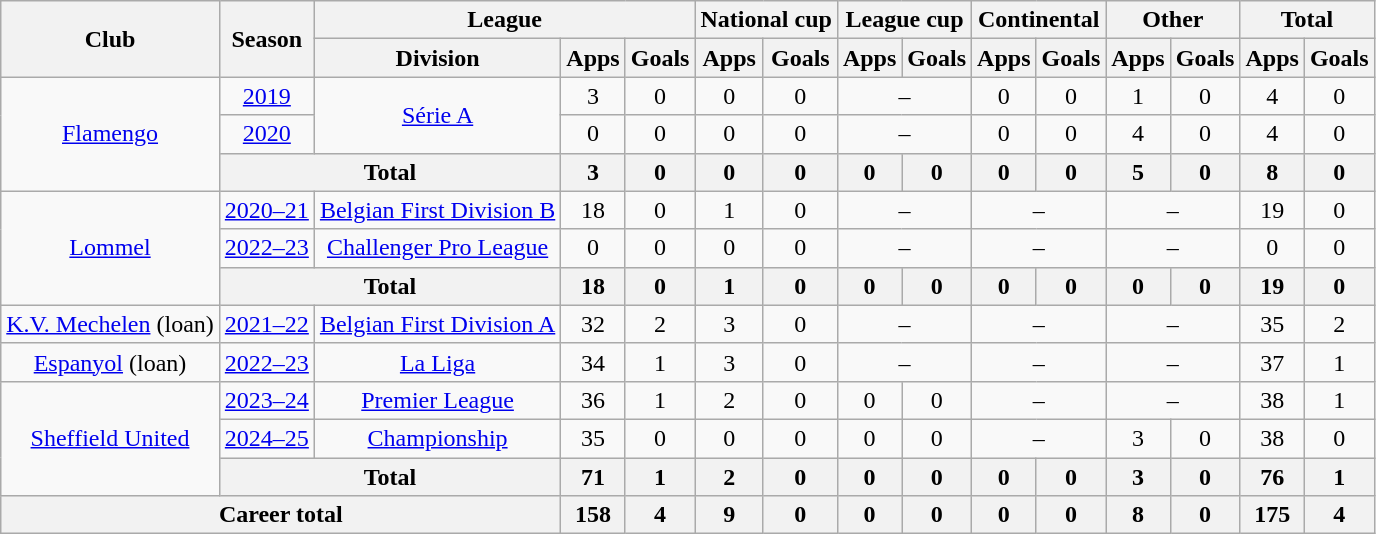<table class="wikitable" style="text-align:center">
<tr>
<th rowspan="2">Club</th>
<th rowspan="2">Season</th>
<th colspan="3">League</th>
<th colspan="2">National cup</th>
<th colspan="2">League cup</th>
<th colspan="2">Continental</th>
<th colspan="2">Other</th>
<th colspan="2">Total</th>
</tr>
<tr>
<th>Division</th>
<th>Apps</th>
<th>Goals</th>
<th>Apps</th>
<th>Goals</th>
<th>Apps</th>
<th>Goals</th>
<th>Apps</th>
<th>Goals</th>
<th>Apps</th>
<th>Goals</th>
<th>Apps</th>
<th>Goals</th>
</tr>
<tr>
<td rowspan="3"><a href='#'>Flamengo</a></td>
<td><a href='#'>2019</a></td>
<td rowspan="2"><a href='#'>Série A</a></td>
<td>3</td>
<td>0</td>
<td>0</td>
<td>0</td>
<td colspan="2">–</td>
<td>0</td>
<td>0</td>
<td>1</td>
<td>0</td>
<td>4</td>
<td>0</td>
</tr>
<tr>
<td><a href='#'>2020</a></td>
<td>0</td>
<td>0</td>
<td>0</td>
<td>0</td>
<td colspan="2">–</td>
<td>0</td>
<td>0</td>
<td>4</td>
<td>0</td>
<td>4</td>
<td>0</td>
</tr>
<tr>
<th colspan="2">Total</th>
<th>3</th>
<th>0</th>
<th>0</th>
<th>0</th>
<th>0</th>
<th>0</th>
<th>0</th>
<th>0</th>
<th>5</th>
<th>0</th>
<th>8</th>
<th>0</th>
</tr>
<tr>
<td rowspan="3"><a href='#'>Lommel</a></td>
<td><a href='#'>2020–21</a></td>
<td><a href='#'>Belgian First Division B</a></td>
<td>18</td>
<td>0</td>
<td>1</td>
<td>0</td>
<td colspan="2">–</td>
<td colspan="2">–</td>
<td colspan="2">–</td>
<td>19</td>
<td>0</td>
</tr>
<tr>
<td><a href='#'>2022–23</a></td>
<td><a href='#'>Challenger Pro League</a></td>
<td>0</td>
<td>0</td>
<td>0</td>
<td>0</td>
<td colspan="2">–</td>
<td colspan="2">–</td>
<td colspan="2">–</td>
<td>0</td>
<td>0</td>
</tr>
<tr>
<th colspan="2">Total</th>
<th>18</th>
<th>0</th>
<th>1</th>
<th>0</th>
<th>0</th>
<th>0</th>
<th>0</th>
<th>0</th>
<th>0</th>
<th>0</th>
<th>19</th>
<th>0</th>
</tr>
<tr>
<td><a href='#'>K.V. Mechelen</a> (loan)</td>
<td><a href='#'>2021–22</a></td>
<td><a href='#'>Belgian First Division A</a></td>
<td>32</td>
<td>2</td>
<td>3</td>
<td>0</td>
<td colspan="2">–</td>
<td colspan="2">–</td>
<td colspan="2">–</td>
<td>35</td>
<td>2</td>
</tr>
<tr>
<td><a href='#'>Espanyol</a> (loan)</td>
<td><a href='#'>2022–23</a></td>
<td><a href='#'>La Liga</a></td>
<td>34</td>
<td>1</td>
<td>3</td>
<td>0</td>
<td colspan="2">–</td>
<td colspan="2">–</td>
<td colspan="2">–</td>
<td>37</td>
<td>1</td>
</tr>
<tr>
<td rowspan="3"><a href='#'>Sheffield United</a></td>
<td><a href='#'>2023–24</a></td>
<td><a href='#'>Premier League</a></td>
<td>36</td>
<td>1</td>
<td>2</td>
<td>0</td>
<td>0</td>
<td>0</td>
<td colspan="2">–</td>
<td colspan="2">–</td>
<td>38</td>
<td>1</td>
</tr>
<tr>
<td><a href='#'>2024–25</a></td>
<td><a href='#'>Championship</a></td>
<td>35</td>
<td>0</td>
<td>0</td>
<td>0</td>
<td>0</td>
<td>0</td>
<td colspan="2">–</td>
<td>3</td>
<td>0</td>
<td>38</td>
<td>0</td>
</tr>
<tr>
<th colspan="2">Total</th>
<th>71</th>
<th>1</th>
<th>2</th>
<th>0</th>
<th>0</th>
<th>0</th>
<th>0</th>
<th>0</th>
<th>3</th>
<th>0</th>
<th>76</th>
<th>1</th>
</tr>
<tr>
<th colspan="3">Career total</th>
<th>158</th>
<th>4</th>
<th>9</th>
<th>0</th>
<th>0</th>
<th>0</th>
<th>0</th>
<th>0</th>
<th>8</th>
<th>0</th>
<th>175</th>
<th>4</th>
</tr>
</table>
